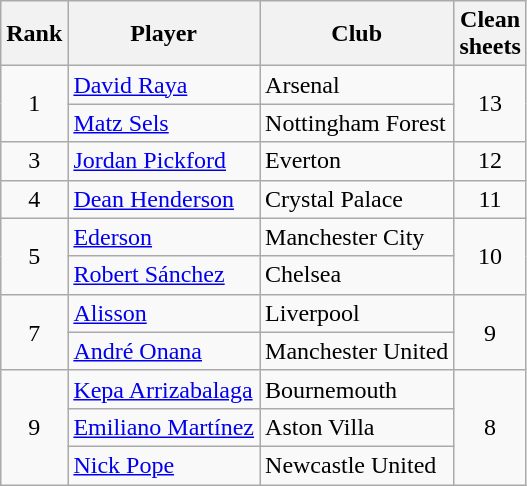<table class="wikitable" style="text-align:center">
<tr>
<th>Rank</th>
<th>Player</th>
<th>Club</th>
<th>Clean<br>sheets</th>
</tr>
<tr>
<td rowspan="2">1</td>
<td align="left"> <a href='#'>David Raya</a></td>
<td align="left">Arsenal</td>
<td rowspan="2">13</td>
</tr>
<tr>
<td align="left"> <a href='#'>Matz Sels</a></td>
<td align="left">Nottingham Forest</td>
</tr>
<tr>
<td>3</td>
<td align="left"> <a href='#'>Jordan Pickford</a></td>
<td align="left">Everton</td>
<td>12</td>
</tr>
<tr>
<td>4</td>
<td align="left"> <a href='#'>Dean Henderson</a></td>
<td align="left">Crystal Palace</td>
<td>11</td>
</tr>
<tr>
<td rowspan="2">5</td>
<td align="left"> <a href='#'>Ederson</a></td>
<td align="left">Manchester City</td>
<td rowspan="2">10</td>
</tr>
<tr>
<td align="left"> <a href='#'>Robert Sánchez</a></td>
<td align="left">Chelsea</td>
</tr>
<tr>
<td rowspan="2">7</td>
<td align="left"> <a href='#'>Alisson</a></td>
<td align="left">Liverpool</td>
<td rowspan="2">9</td>
</tr>
<tr>
<td align="left"> <a href='#'>André Onana</a></td>
<td align="left">Manchester United</td>
</tr>
<tr>
<td rowspan="3">9</td>
<td align="left"> <a href='#'>Kepa Arrizabalaga</a></td>
<td align="left">Bournemouth</td>
<td rowspan="3">8</td>
</tr>
<tr>
<td align="left"> <a href='#'>Emiliano Martínez</a></td>
<td align="left">Aston Villa</td>
</tr>
<tr>
<td align="left"> <a href='#'>Nick Pope</a></td>
<td align="left">Newcastle United</td>
</tr>
</table>
